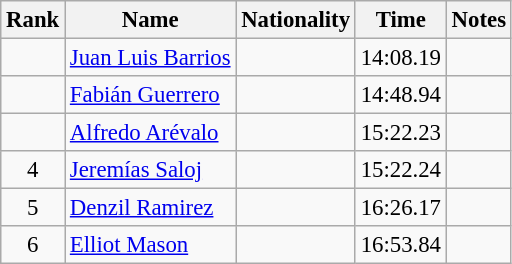<table class="wikitable sortable" style="text-align:center;font-size:95%">
<tr>
<th>Rank</th>
<th>Name</th>
<th>Nationality</th>
<th>Time</th>
<th>Notes</th>
</tr>
<tr>
<td></td>
<td align=left><a href='#'>Juan Luis Barrios</a></td>
<td align=left></td>
<td>14:08.19</td>
<td></td>
</tr>
<tr>
<td></td>
<td align=left><a href='#'>Fabián Guerrero</a></td>
<td align=left></td>
<td>14:48.94</td>
<td></td>
</tr>
<tr>
<td></td>
<td align=left><a href='#'>Alfredo Arévalo</a></td>
<td align=left></td>
<td>15:22.23</td>
<td></td>
</tr>
<tr>
<td>4</td>
<td align=left><a href='#'>Jeremías Saloj</a></td>
<td align=left></td>
<td>15:22.24</td>
<td></td>
</tr>
<tr>
<td>5</td>
<td align=left><a href='#'>Denzil Ramirez</a></td>
<td align=left></td>
<td>16:26.17</td>
<td></td>
</tr>
<tr>
<td>6</td>
<td align=left><a href='#'>Elliot Mason</a></td>
<td align=left></td>
<td>16:53.84</td>
<td></td>
</tr>
</table>
